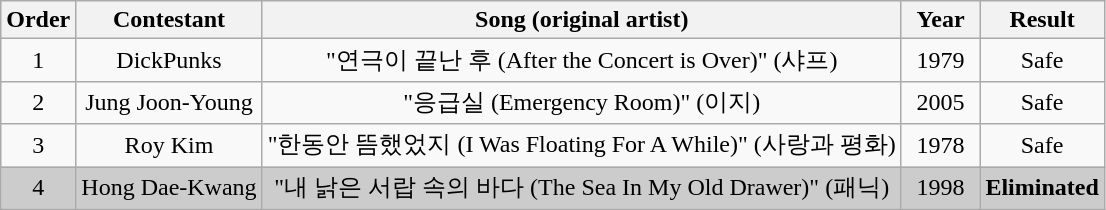<table class="wikitable plainrowheaders" style="text-align:center;">
<tr style="background:#f2f2f2;">
<th scope="col">Order</th>
<th scope="col">Contestant</th>
<th scope="col">Song (original artist)</th>
<th scope="col" style="width:45px;">Year</th>
<th scope="col">Result</th>
</tr>
<tr>
<td>1</td>
<td scope="row">DickPunks</td>
<td>"연극이 끝난 후 (After the Concert is Over)" (샤프)</td>
<td>1979</td>
<td>Safe</td>
</tr>
<tr>
<td>2</td>
<td scope="row">Jung Joon-Young</td>
<td>"응급실 (Emergency Room)" (이지)</td>
<td>2005</td>
<td>Safe</td>
</tr>
<tr>
<td>3</td>
<td scope="row">Roy Kim</td>
<td>"한동안 뜸했었지 (I Was Floating For A While)" (사랑과 평화)</td>
<td>1978</td>
<td>Safe</td>
</tr>
<tr style="background:#ccc;">
<td>4</td>
<td scope="row">Hong Dae-Kwang</td>
<td>"내 낡은 서랍 속의 바다 (The Sea In My Old Drawer)" (패닉)</td>
<td>1998</td>
<td><strong>Eliminated</strong></td>
</tr>
</table>
